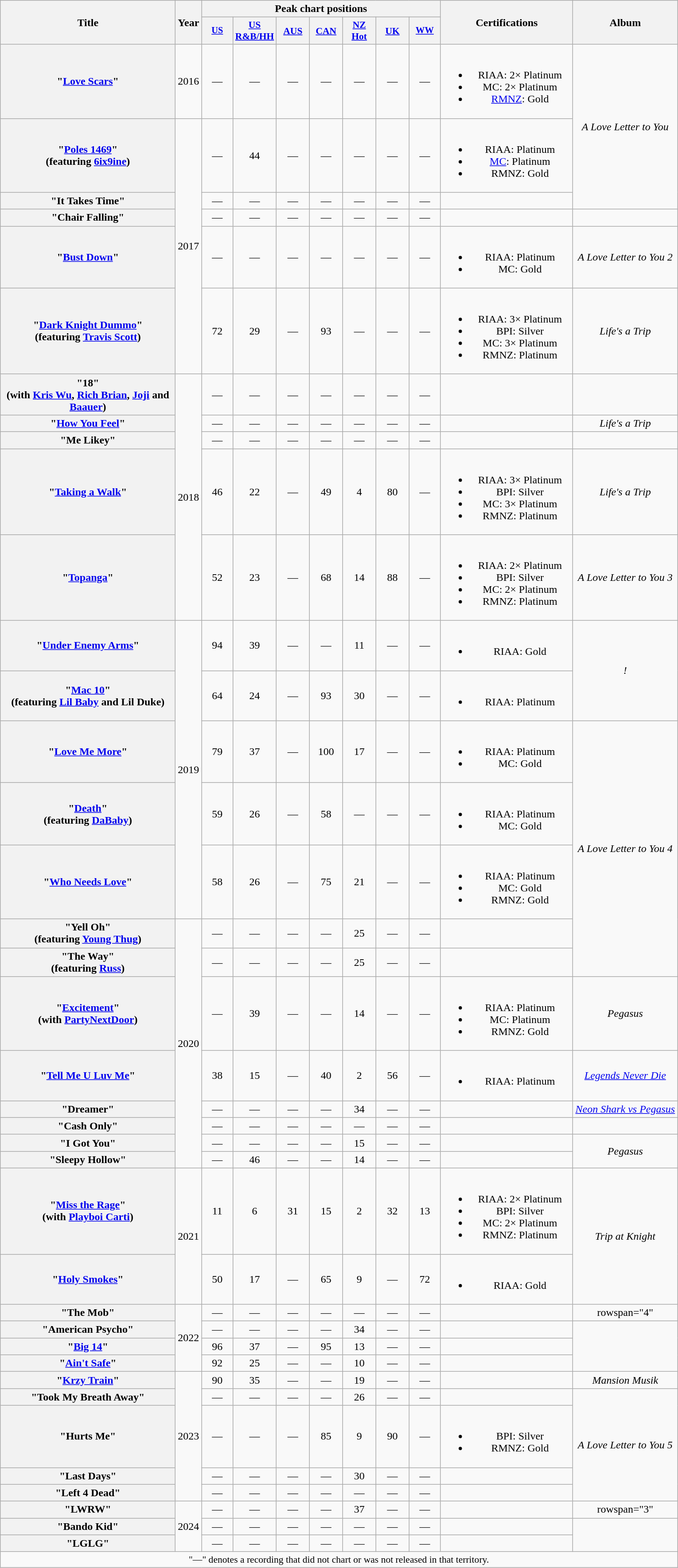<table class="wikitable plainrowheaders" style="text-align:center;">
<tr>
<th scope="col" rowspan="2" style="width:16em;">Title</th>
<th scope="col" rowspan="2" style="width:1em;">Year</th>
<th scope="col" colspan="7">Peak chart positions</th>
<th rowspan="2" style="width:12em;">Certifications</th>
<th scope="col" rowspan="2">Album</th>
</tr>
<tr>
<th scope="col" style="width:3em;font-size:85%;"><a href='#'>US</a><br></th>
<th scope="col" style="width:3em;font-size:90%;"><a href='#'>US<br>R&B/HH</a><br></th>
<th scope="col" style="width:3em;font-size:90%;"><a href='#'>AUS</a><br></th>
<th scope="col" style="width:3em;font-size:90%;"><a href='#'>CAN</a><br></th>
<th scope="col" style="width:3em;font-size:90%;"><a href='#'>NZ<br>Hot</a><br></th>
<th scope="col" style="width:3em;font-size:90%;"><a href='#'>UK</a><br></th>
<th scope="col" style="width:3em;font-size:85%;"><a href='#'>WW</a><br></th>
</tr>
<tr>
<th scope="row">"<a href='#'>Love Scars</a>"</th>
<td>2016</td>
<td>—</td>
<td>—</td>
<td>—</td>
<td>—</td>
<td>—</td>
<td>—</td>
<td>—</td>
<td><br><ul><li>RIAA: 2× Platinum</li><li>MC: 2× Platinum</li><li><a href='#'>RMNZ</a>: Gold</li></ul></td>
<td rowspan="3"><em>A Love Letter to You</em></td>
</tr>
<tr>
<th scope="row">"<a href='#'>Poles 1469</a>"<br><span>(featuring <a href='#'>6ix9ine</a>)</span></th>
<td rowspan="5">2017</td>
<td>—</td>
<td>44</td>
<td>—</td>
<td>—</td>
<td>—</td>
<td>—</td>
<td>—</td>
<td><br><ul><li>RIAA: Platinum</li><li><a href='#'>MC</a>: Platinum</li><li>RMNZ: Gold</li></ul></td>
</tr>
<tr>
<th scope="row">"It Takes Time"</th>
<td>—</td>
<td>—</td>
<td>—</td>
<td>—</td>
<td>—</td>
<td>—</td>
<td>—</td>
<td></td>
</tr>
<tr>
<th scope="row">"Chair Falling"</th>
<td>—</td>
<td>—</td>
<td>—</td>
<td>—</td>
<td>—</td>
<td>—</td>
<td>—</td>
<td></td>
<td></td>
</tr>
<tr>
<th scope="row">"<a href='#'>Bust Down</a>"</th>
<td>—</td>
<td>—</td>
<td>—</td>
<td>—</td>
<td>—</td>
<td>—</td>
<td>—</td>
<td><br><ul><li>RIAA: Platinum</li><li>MC: Gold</li></ul></td>
<td><em>A Love Letter to You 2</em></td>
</tr>
<tr>
<th scope="row">"<a href='#'>Dark Knight Dummo</a>"<br><span>(featuring <a href='#'>Travis Scott</a>)</span></th>
<td>72</td>
<td>29</td>
<td>—</td>
<td>93</td>
<td>—</td>
<td>—</td>
<td>—</td>
<td><br><ul><li>RIAA: 3× Platinum</li><li>BPI: Silver</li><li>MC: 3× Platinum</li><li>RMNZ: Platinum</li></ul></td>
<td><em>Life's a Trip</em></td>
</tr>
<tr>
<th scope="row">"18"<br><span>(with <a href='#'>Kris Wu</a>, <a href='#'>Rich Brian</a>, <a href='#'>Joji</a> and <a href='#'>Baauer</a>)</span></th>
<td rowspan="5">2018</td>
<td>—</td>
<td>—</td>
<td>—</td>
<td>—</td>
<td>—</td>
<td>—</td>
<td>—</td>
<td></td>
<td></td>
</tr>
<tr>
<th scope="row">"<a href='#'>How You Feel</a>"</th>
<td>—</td>
<td>—</td>
<td>—</td>
<td>—</td>
<td>—</td>
<td>—</td>
<td>—</td>
<td></td>
<td><em>Life's a Trip</em></td>
</tr>
<tr>
<th scope="row">"Me Likey"</th>
<td>—</td>
<td>—</td>
<td>—</td>
<td>—</td>
<td>—</td>
<td>—</td>
<td>—</td>
<td></td>
<td></td>
</tr>
<tr>
<th scope="row">"<a href='#'>Taking a Walk</a>"</th>
<td>46</td>
<td>22</td>
<td>—</td>
<td>49</td>
<td>4</td>
<td>80</td>
<td>—</td>
<td><br><ul><li>RIAA: 3× Platinum</li><li>BPI: Silver</li><li>MC: 3× Platinum</li><li>RMNZ: Platinum</li></ul></td>
<td><em>Life's a Trip</em></td>
</tr>
<tr>
<th scope="row">"<a href='#'>Topanga</a>"</th>
<td>52</td>
<td>23</td>
<td>—</td>
<td>68</td>
<td>14</td>
<td>88</td>
<td>—</td>
<td><br><ul><li>RIAA: 2× Platinum</li><li>BPI: Silver</li><li>MC: 2× Platinum</li><li>RMNZ: Platinum</li></ul></td>
<td><em>A Love Letter to You 3</em></td>
</tr>
<tr>
<th scope="row">"<a href='#'>Under Enemy Arms</a>"</th>
<td rowspan="5">2019</td>
<td>94</td>
<td>39</td>
<td>—</td>
<td>—</td>
<td>11</td>
<td>—</td>
<td>—</td>
<td><br><ul><li>RIAA: Gold</li></ul></td>
<td rowspan="2"><em>!</em></td>
</tr>
<tr>
<th scope="row">"<a href='#'>Mac 10</a>"<br><span>(featuring <a href='#'>Lil Baby</a> and Lil Duke)</span></th>
<td>64</td>
<td>24</td>
<td>—</td>
<td>93</td>
<td>30</td>
<td>—</td>
<td>—</td>
<td><br><ul><li>RIAA: Platinum</li></ul></td>
</tr>
<tr>
<th scope="row">"<a href='#'>Love Me More</a>"</th>
<td>79</td>
<td>37</td>
<td>—</td>
<td>100</td>
<td>17</td>
<td>—</td>
<td>—</td>
<td><br><ul><li>RIAA: Platinum</li><li>MC: Gold</li></ul></td>
<td rowspan="5"><em>A Love Letter to You 4</em></td>
</tr>
<tr>
<th scope="row">"<a href='#'>Death</a>"<br><span>(featuring <a href='#'>DaBaby</a>)</span></th>
<td>59</td>
<td>26</td>
<td>—</td>
<td>58</td>
<td>—</td>
<td>—</td>
<td>—</td>
<td><br><ul><li>RIAA: Platinum</li><li>MC: Gold</li></ul></td>
</tr>
<tr>
<th scope="row">"<a href='#'>Who Needs Love</a>"</th>
<td>58</td>
<td>26</td>
<td>—</td>
<td>75</td>
<td>21</td>
<td>—</td>
<td>—</td>
<td><br><ul><li>RIAA: Platinum</li><li>MC: Gold</li><li>RMNZ: Gold</li></ul></td>
</tr>
<tr>
<th scope="row">"Yell Oh"<br><span>(featuring <a href='#'>Young Thug</a>)</span></th>
<td rowspan="8">2020</td>
<td>—</td>
<td>—</td>
<td>—</td>
<td>—</td>
<td>25</td>
<td>—</td>
<td>—</td>
<td></td>
</tr>
<tr>
<th scope="row">"The Way"<br><span>(featuring <a href='#'>Russ</a>)</span></th>
<td>—</td>
<td>—</td>
<td>—</td>
<td>—</td>
<td>25</td>
<td>—</td>
<td>—</td>
<td></td>
</tr>
<tr>
<th scope="row">"<a href='#'>Excitement</a>"<br><span>(with <a href='#'>PartyNextDoor</a>)</span></th>
<td>—</td>
<td>39</td>
<td>—</td>
<td>—</td>
<td>14</td>
<td>—</td>
<td>—</td>
<td><br><ul><li>RIAA: Platinum</li><li>MC: Platinum</li><li>RMNZ: Gold</li></ul></td>
<td><em>Pegasus</em></td>
</tr>
<tr>
<th scope="row">"<a href='#'>Tell Me U Luv Me</a>"<br></th>
<td>38</td>
<td>15</td>
<td>—</td>
<td>40</td>
<td>2</td>
<td>56</td>
<td>—</td>
<td><br><ul><li>RIAA: Platinum</li></ul></td>
<td><em><a href='#'>Legends Never Die</a></em></td>
</tr>
<tr>
<th scope="row">"Dreamer"</th>
<td>—</td>
<td>—</td>
<td>—</td>
<td>—</td>
<td>34</td>
<td>—</td>
<td>—</td>
<td></td>
<td><em><a href='#'>Neon Shark vs Pegasus</a></em></td>
</tr>
<tr>
<th scope="row">"Cash Only"<br></th>
<td>—</td>
<td>—</td>
<td>—</td>
<td>—</td>
<td>—</td>
<td>—</td>
<td>—</td>
<td></td>
<td></td>
</tr>
<tr>
<th scope="row">"I Got You"<br></th>
<td>—</td>
<td>—</td>
<td>—</td>
<td>—</td>
<td>15</td>
<td>—</td>
<td>—</td>
<td></td>
<td rowspan="2"><em>Pegasus</em></td>
</tr>
<tr>
<th scope="row">"Sleepy Hollow"</th>
<td>—</td>
<td>46</td>
<td>—</td>
<td>—</td>
<td>14</td>
<td>—</td>
<td>—</td>
<td></td>
</tr>
<tr>
<th scope="row">"<a href='#'>Miss the Rage</a>"<br><span>(with <a href='#'>Playboi Carti</a>)</span></th>
<td rowspan="2">2021</td>
<td>11</td>
<td>6</td>
<td>31</td>
<td>15</td>
<td>2</td>
<td>32</td>
<td>13</td>
<td><br><ul><li>RIAA: 2× Platinum</li><li>BPI: Silver</li><li>MC: 2× Platinum</li><li>RMNZ: Platinum</li></ul></td>
<td rowspan="2"><em>Trip at Knight</em></td>
</tr>
<tr>
<th scope="row">"<a href='#'>Holy Smokes</a>"<br></th>
<td>50</td>
<td>17</td>
<td>—</td>
<td>65</td>
<td>9</td>
<td>—</td>
<td>72</td>
<td><br><ul><li>RIAA: Gold</li></ul></td>
</tr>
<tr>
<th scope="row">"The Mob"<br></th>
<td rowspan="4">2022</td>
<td>—</td>
<td>—</td>
<td>—</td>
<td>—</td>
<td>—</td>
<td>—</td>
<td>—</td>
<td></td>
<td>rowspan="4" </td>
</tr>
<tr>
<th scope="row">"American Psycho"<br></th>
<td>—</td>
<td>—</td>
<td>—</td>
<td>—</td>
<td>34</td>
<td>—</td>
<td>—</td>
<td></td>
</tr>
<tr>
<th scope="row">"<a href='#'>Big 14</a>"<br></th>
<td>96</td>
<td>37</td>
<td>—</td>
<td>95</td>
<td>13</td>
<td>—</td>
<td>—</td>
<td></td>
</tr>
<tr>
<th scope="row">"<a href='#'>Ain't Safe</a>"<br></th>
<td>92</td>
<td>25</td>
<td>—</td>
<td>—</td>
<td>10</td>
<td>—</td>
<td>—</td>
<td></td>
</tr>
<tr>
<th scope="row">"<a href='#'>Krzy Train</a>"<br></th>
<td rowspan="5">2023</td>
<td>90</td>
<td>35</td>
<td>—</td>
<td>—</td>
<td>19</td>
<td>—</td>
<td>—</td>
<td></td>
<td><em>Mansion Musik</em></td>
</tr>
<tr>
<th scope="row">"Took My Breath Away"<br></th>
<td>—</td>
<td>—</td>
<td>—</td>
<td>—</td>
<td>26</td>
<td>—</td>
<td>—</td>
<td></td>
<td rowspan="4"><em>A Love Letter to You 5</em></td>
</tr>
<tr>
<th scope="row">"Hurts Me"<br></th>
<td>—</td>
<td>—</td>
<td>—</td>
<td>85</td>
<td>9</td>
<td>90</td>
<td>—</td>
<td><br><ul><li>BPI: Silver</li><li>RMNZ: Gold</li></ul></td>
</tr>
<tr>
<th scope="row">"Last Days"</th>
<td>—</td>
<td>—</td>
<td>—</td>
<td>—</td>
<td>30</td>
<td>—</td>
<td>—</td>
<td></td>
</tr>
<tr>
<th scope="row">"Left 4 Dead"</th>
<td>—</td>
<td>—</td>
<td>—</td>
<td>—</td>
<td>—</td>
<td>—</td>
<td>—</td>
<td></td>
</tr>
<tr>
<th scope="row">"LWRW"</th>
<td rowspan="3">2024</td>
<td>—</td>
<td>—</td>
<td>—</td>
<td>—</td>
<td>37</td>
<td>—</td>
<td>—</td>
<td></td>
<td>rowspan="3" </td>
</tr>
<tr>
<th scope="row">"Bando Kid"</th>
<td>—</td>
<td>—</td>
<td>—</td>
<td>—</td>
<td>—</td>
<td>—</td>
<td>—</td>
<td></td>
</tr>
<tr>
<th scope="row">"LGLG"</th>
<td>—</td>
<td>—</td>
<td>—</td>
<td>—</td>
<td>—</td>
<td>—</td>
<td>—</td>
<td></td>
</tr>
<tr>
<td colspan="14" style="font-size:90%">"—" denotes a recording that did not chart or was not released in that territory.</td>
</tr>
</table>
